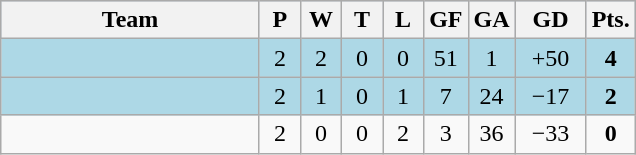<table class="wikitable" style="margin: 1em auto;">
<tr align=center bgcolor="lightsteelblue">
<th width=165>Team</th>
<th width=20>P</th>
<th width=20>W</th>
<th width=20>T</th>
<th width=20>L</th>
<th width=20>GF</th>
<th width=20>GA</th>
<th width=40>GD</th>
<th width=20>Pts.</th>
</tr>
<tr align=center bgcolor=lightblue>
<td style="text-align:left;"><strong></strong></td>
<td>2</td>
<td>2</td>
<td>0</td>
<td>0</td>
<td>51</td>
<td>1</td>
<td>+50</td>
<td><strong>4</strong></td>
</tr>
<tr align=center bgcolor=lightblue>
<td style="text-align:left;"><strong></strong></td>
<td>2</td>
<td>1</td>
<td>0</td>
<td>1</td>
<td>7</td>
<td>24</td>
<td>−17</td>
<td><strong>2</strong></td>
</tr>
<tr align=center>
<td style="text-align:left;"></td>
<td>2</td>
<td>0</td>
<td>0</td>
<td>2</td>
<td>3</td>
<td>36</td>
<td>−33</td>
<td><strong>0</strong></td>
</tr>
</table>
